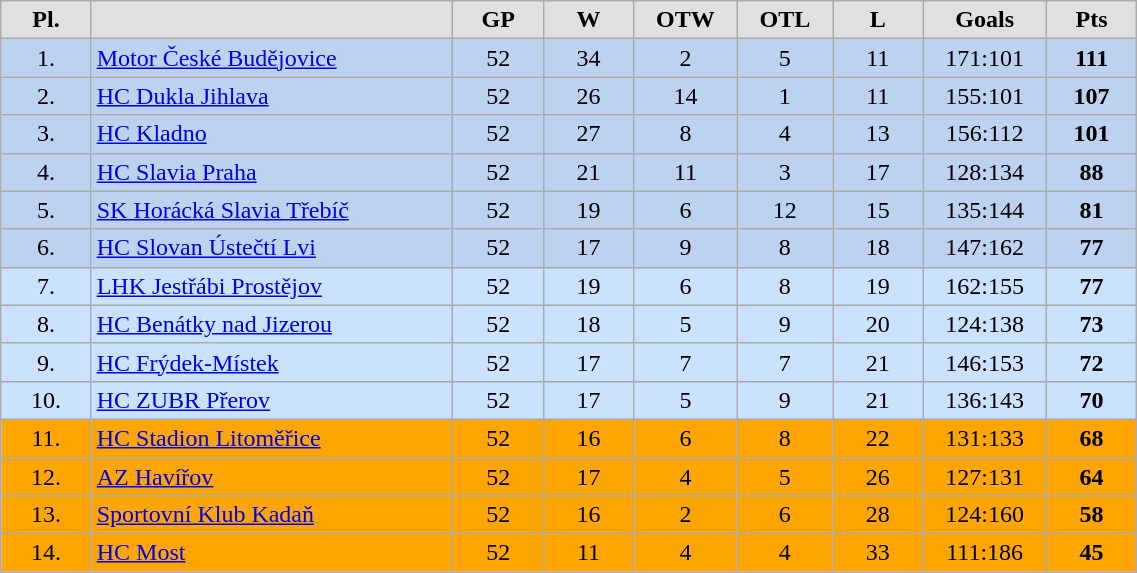<table class="wikitable" style="width:60%; text-align: center">
<tr style="font-weight:bold; background-color:#e0e0e0">
<td width="5%">Pl.</td>
<td width="20%"></td>
<td width="5%">GP</td>
<td width="5%">W</td>
<td width="5%">OTW</td>
<td width="5%">OTL</td>
<td width="5%">L</td>
<td width="5%">Goals</td>
<td width="5%">Pts</td>
</tr>
<tr style="background-color:#BCD2EE">
<td>1.</td>
<td style="text-align: left"><a href='#'>Motor České Budějovice</a></td>
<td>52</td>
<td>34</td>
<td>2</td>
<td>5</td>
<td>11</td>
<td>171:101</td>
<td><strong>111</strong></td>
</tr>
<tr style="background-color:#BCD2EE">
<td>2.</td>
<td style="text-align: left"><a href='#'>HC Dukla Jihlava</a></td>
<td>52</td>
<td>26</td>
<td>14</td>
<td>1</td>
<td>11</td>
<td>155:101</td>
<td><strong>107</strong></td>
</tr>
<tr style="background-color:#BCD2EE">
<td>3.</td>
<td style="text-align: left"><a href='#'>HC Kladno</a></td>
<td>52</td>
<td>27</td>
<td>8</td>
<td>4</td>
<td>13</td>
<td>156:112</td>
<td><strong>101</strong></td>
</tr>
<tr style="background-color:#BCD2EE">
<td>4.</td>
<td style="text-align: left"><a href='#'>HC Slavia Praha</a></td>
<td>52</td>
<td>21</td>
<td>11</td>
<td>3</td>
<td>17</td>
<td>128:134</td>
<td><strong>88</strong></td>
</tr>
<tr style="background-color:#BCD2EE">
<td>5.</td>
<td style="text-align: left"><a href='#'>SK Horácká Slavia Třebíč</a></td>
<td>52</td>
<td>19</td>
<td>6</td>
<td>12</td>
<td>15</td>
<td>135:144</td>
<td><strong>81</strong></td>
</tr>
<tr style="background-color:#BCD2EE">
<td>6.</td>
<td style="text-align: left"><a href='#'>HC Slovan Ústečtí Lvi</a></td>
<td>52</td>
<td>17</td>
<td>9</td>
<td>8</td>
<td>18</td>
<td>147:162</td>
<td><strong>77</strong></td>
</tr>
<tr style="background-color:#CAE1FF">
<td>7.</td>
<td style="text-align: left"><a href='#'>LHK Jestřábi Prostějov</a></td>
<td>52</td>
<td>19</td>
<td>6</td>
<td>8</td>
<td>19</td>
<td>162:155</td>
<td><strong>77</strong></td>
</tr>
<tr style="background-color:#CAE1FF">
<td>8.</td>
<td style="text-align: left"><a href='#'>HC Benátky nad Jizerou</a></td>
<td>52</td>
<td>18</td>
<td>5</td>
<td>9</td>
<td>20</td>
<td>124:138</td>
<td><strong>73</strong></td>
</tr>
<tr style="background-color:#CAE1FF">
<td>9.</td>
<td style="text-align: left"><a href='#'>HC Frýdek-Místek</a></td>
<td>52</td>
<td>17</td>
<td>7</td>
<td>7</td>
<td>21</td>
<td>146:153</td>
<td><strong>72</strong></td>
</tr>
<tr style="background-color:#CAE1FF">
<td>10.</td>
<td style="text-align: left"><a href='#'>HC ZUBR Přerov</a></td>
<td>52</td>
<td>17</td>
<td>5</td>
<td>9</td>
<td>21</td>
<td>136:143</td>
<td><strong>70</strong></td>
</tr>
<tr style="background-color:orange">
<td>11.</td>
<td style="text-align: left"><a href='#'>HC Stadion Litoměřice</a></td>
<td>52</td>
<td>16</td>
<td>6</td>
<td>8</td>
<td>22</td>
<td>131:133</td>
<td><strong>68</strong></td>
</tr>
<tr style="background-color:orange">
<td>12.</td>
<td style="text-align: left"><a href='#'>AZ Havířov</a></td>
<td>52</td>
<td>17</td>
<td>4</td>
<td>5</td>
<td>26</td>
<td>127:131</td>
<td><strong>64</strong></td>
</tr>
<tr style="background-color:orange">
<td>13.</td>
<td style="text-align: left"><a href='#'>Sportovní Klub Kadaň</a></td>
<td>52</td>
<td>16</td>
<td>2</td>
<td>6</td>
<td>28</td>
<td>124:160</td>
<td><strong>58</strong></td>
</tr>
<tr style="background-color:orange">
<td>14.</td>
<td style="text-align: left"><a href='#'>HC Most</a></td>
<td>52</td>
<td>11</td>
<td>4</td>
<td>4</td>
<td>33</td>
<td>111:186</td>
<td><strong>45</strong></td>
</tr>
</table>
